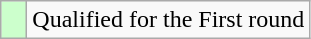<table class=wikitable>
<tr>
<td width=10px style="background-color:#ccffcc;"></td>
<td>Qualified for the First round</td>
</tr>
</table>
